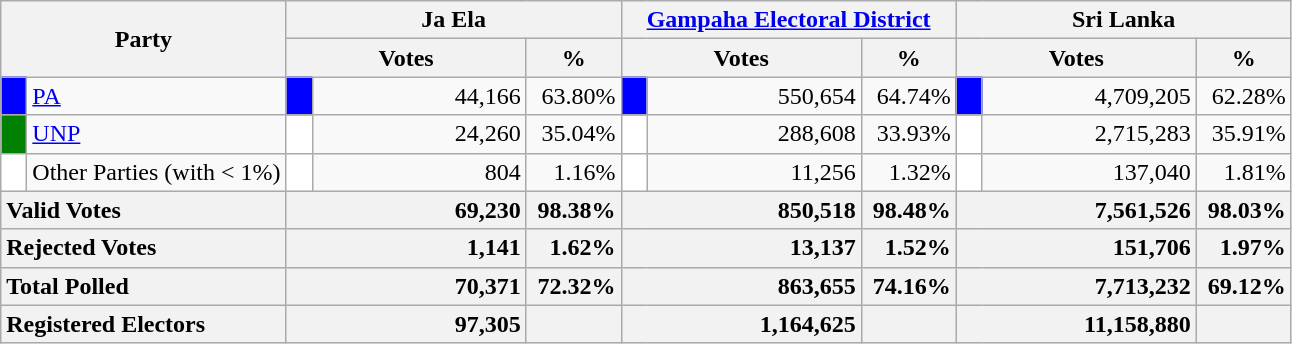<table class="wikitable">
<tr>
<th colspan="2" width="144px"rowspan="2">Party</th>
<th colspan="3" width="216px">Ja Ela</th>
<th colspan="3" width="216px"><a href='#'>Gampaha Electoral District</a></th>
<th colspan="3" width="216px">Sri Lanka</th>
</tr>
<tr>
<th colspan="2" width="144px">Votes</th>
<th>%</th>
<th colspan="2" width="144px">Votes</th>
<th>%</th>
<th colspan="2" width="144px">Votes</th>
<th>%</th>
</tr>
<tr>
<td style="background-color:blue;" width="10px"></td>
<td style="text-align:left;"><a href='#'>PA</a></td>
<td style="background-color:blue;" width="10px"></td>
<td style="text-align:right;">44,166</td>
<td style="text-align:right;">63.80%</td>
<td style="background-color:blue;" width="10px"></td>
<td style="text-align:right;">550,654</td>
<td style="text-align:right;">64.74%</td>
<td style="background-color:blue;" width="10px"></td>
<td style="text-align:right;">4,709,205</td>
<td style="text-align:right;">62.28%</td>
</tr>
<tr>
<td style="background-color:green;" width="10px"></td>
<td style="text-align:left;"><a href='#'>UNP</a></td>
<td style="background-color:white;" width="10px"></td>
<td style="text-align:right;">24,260</td>
<td style="text-align:right;">35.04%</td>
<td style="background-color:white;" width="10px"></td>
<td style="text-align:right;">288,608</td>
<td style="text-align:right;">33.93%</td>
<td style="background-color:white;" width="10px"></td>
<td style="text-align:right;">2,715,283</td>
<td style="text-align:right;">35.91%</td>
</tr>
<tr>
<td style="background-color:white;" width="10px"></td>
<td style="text-align:left;">Other Parties (with < 1%)</td>
<td style="background-color:white;" width="10px"></td>
<td style="text-align:right;">804</td>
<td style="text-align:right;">1.16%</td>
<td style="background-color:white;" width="10px"></td>
<td style="text-align:right;">11,256</td>
<td style="text-align:right;">1.32%</td>
<td style="background-color:white;" width="10px"></td>
<td style="text-align:right;">137,040</td>
<td style="text-align:right;">1.81%</td>
</tr>
<tr>
<th colspan="2" width="144px"style="text-align:left;">Valid Votes</th>
<th style="text-align:right;"colspan="2" width="144px">69,230</th>
<th style="text-align:right;">98.38%</th>
<th style="text-align:right;"colspan="2" width="144px">850,518</th>
<th style="text-align:right;">98.48%</th>
<th style="text-align:right;"colspan="2" width="144px">7,561,526</th>
<th style="text-align:right;">98.03%</th>
</tr>
<tr>
<th colspan="2" width="144px"style="text-align:left;">Rejected Votes</th>
<th style="text-align:right;"colspan="2" width="144px">1,141</th>
<th style="text-align:right;">1.62%</th>
<th style="text-align:right;"colspan="2" width="144px">13,137</th>
<th style="text-align:right;">1.52%</th>
<th style="text-align:right;"colspan="2" width="144px">151,706</th>
<th style="text-align:right;">1.97%</th>
</tr>
<tr>
<th colspan="2" width="144px"style="text-align:left;">Total Polled</th>
<th style="text-align:right;"colspan="2" width="144px">70,371</th>
<th style="text-align:right;">72.32%</th>
<th style="text-align:right;"colspan="2" width="144px">863,655</th>
<th style="text-align:right;">74.16%</th>
<th style="text-align:right;"colspan="2" width="144px">7,713,232</th>
<th style="text-align:right;">69.12%</th>
</tr>
<tr>
<th colspan="2" width="144px"style="text-align:left;">Registered Electors</th>
<th style="text-align:right;"colspan="2" width="144px">97,305</th>
<th></th>
<th style="text-align:right;"colspan="2" width="144px">1,164,625</th>
<th></th>
<th style="text-align:right;"colspan="2" width="144px">11,158,880</th>
<th></th>
</tr>
</table>
